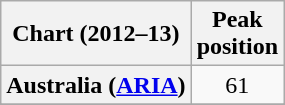<table class="wikitable sortable plainrowheaders">
<tr>
<th>Chart (2012–13)</th>
<th>Peak<br>position</th>
</tr>
<tr>
<th scope="row">Australia (<a href='#'>ARIA</a>)</th>
<td style="text-align:center;">61</td>
</tr>
<tr>
</tr>
<tr>
</tr>
<tr>
</tr>
<tr>
</tr>
<tr>
</tr>
<tr>
</tr>
<tr>
</tr>
<tr>
</tr>
<tr>
</tr>
<tr>
</tr>
</table>
